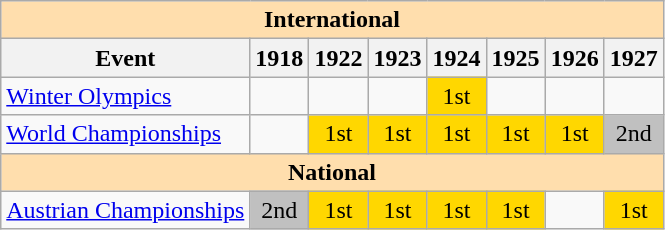<table class="wikitable" style="text-align:center">
<tr>
<th style="background-color: #ffdead; " colspan=8 align=center>International</th>
</tr>
<tr>
<th>Event</th>
<th>1918</th>
<th>1922</th>
<th>1923</th>
<th>1924</th>
<th>1925</th>
<th>1926</th>
<th>1927</th>
</tr>
<tr>
<td align=left><a href='#'>Winter Olympics</a></td>
<td></td>
<td></td>
<td></td>
<td bgcolor=gold>1st</td>
<td></td>
<td></td>
<td></td>
</tr>
<tr>
<td align=left><a href='#'>World Championships</a></td>
<td></td>
<td bgcolor=gold>1st</td>
<td bgcolor=gold>1st</td>
<td bgcolor=gold>1st</td>
<td bgcolor=gold>1st</td>
<td bgcolor=gold>1st</td>
<td bgcolor=silver>2nd</td>
</tr>
<tr>
<th style="background-color: #ffdead; " colspan=8 align=center>National</th>
</tr>
<tr>
<td align=left><a href='#'>Austrian Championships</a></td>
<td bgcolor=silver>2nd</td>
<td bgcolor=gold>1st</td>
<td bgcolor=gold>1st</td>
<td bgcolor=gold>1st</td>
<td bgcolor=gold>1st</td>
<td></td>
<td bgcolor=gold>1st</td>
</tr>
</table>
